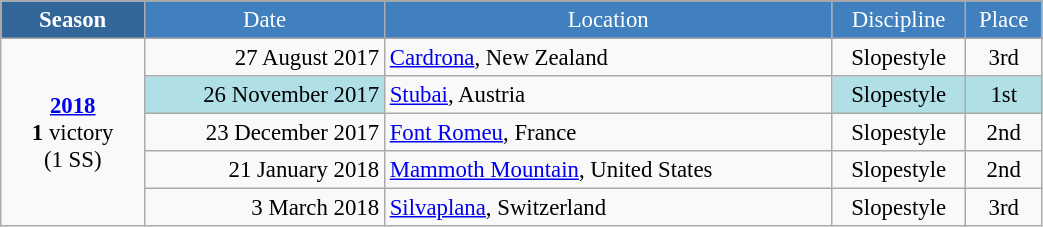<table class="wikitable"  style="font-size:95%; text-align:center; border:gray solid 1px; width:55%;">
<tr style="background:#369; color:white;">
<td rowspan="2" style="width:9%;"><strong>Season</strong></td>
</tr>
<tr style="background:#4180be; color:white;">
<td width="15%">Date</td>
<td width="28%">Location</td>
<td width="5%">Discipline</td>
<td width="3%">Place</td>
</tr>
<tr>
<td rowspan="5" style="text-align:center;"><strong><a href='#'>2018</a></strong> <br> <strong>1</strong> victory<br>(1 SS)</td>
<td align=right>27 August 2017</td>
<td align=left> <a href='#'>Cardrona</a>, New Zealand</td>
<td>Slopestyle</td>
<td>3rd</td>
</tr>
<tr>
<td bgcolor="#BOEOE6" align=right>26 November 2017</td>
<td align=left> <a href='#'>Stubai</a>, Austria</td>
<td bgcolor="#BOEOE6">Slopestyle</td>
<td bgcolor="#BOEOE6">1st</td>
</tr>
<tr>
<td align=right>23 December 2017</td>
<td align=left> <a href='#'>Font Romeu</a>, France</td>
<td>Slopestyle</td>
<td>2nd</td>
</tr>
<tr>
<td align=right>21 January 2018</td>
<td align=left> <a href='#'>Mammoth Mountain</a>, United States</td>
<td>Slopestyle</td>
<td>2nd</td>
</tr>
<tr>
<td align=right>3 March 2018</td>
<td align=left> <a href='#'>Silvaplana</a>, Switzerland</td>
<td>Slopestyle</td>
<td>3rd</td>
</tr>
</table>
